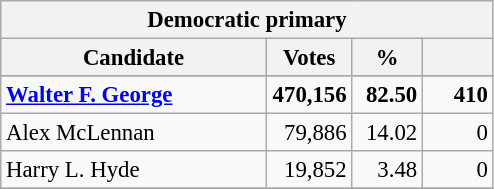<table class="wikitable" style="font-size: 95%;">
<tr>
<th colspan="4">Democratic primary</th>
</tr>
<tr>
<th colspan="1" style="width: 170px">Candidate</th>
<th style="width: 50px">Votes</th>
<th style="width: 40px">%</th>
<th style="width: 40px"></th>
</tr>
<tr>
</tr>
<tr>
<td><strong><a href='#'>Walter F. George</a></strong></td>
<td align="right"><strong>470,156</strong></td>
<td align="right"><strong>82.50</strong></td>
<td align="right"><strong>410</strong></td>
</tr>
<tr>
<td>Alex McLennan</td>
<td align="right">79,886</td>
<td align="right">14.02</td>
<td align="right">0</td>
</tr>
<tr>
<td>Harry L. Hyde</td>
<td align="right">19,852</td>
<td align="right">3.48</td>
<td align="right">0</td>
</tr>
<tr>
</tr>
</table>
